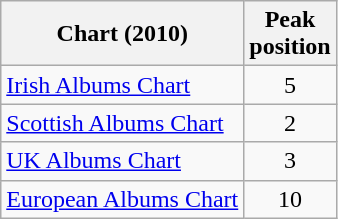<table class="wikitable sortable">
<tr>
<th>Chart (2010)</th>
<th>Peak<br>position</th>
</tr>
<tr>
<td><a href='#'>Irish Albums Chart</a></td>
<td style="text-align:center;">5</td>
</tr>
<tr>
<td><a href='#'>Scottish Albums Chart</a></td>
<td style="text-align:center;">2</td>
</tr>
<tr>
<td><a href='#'>UK Albums Chart</a></td>
<td style="text-align:center;">3</td>
</tr>
<tr>
<td><a href='#'>European Albums Chart</a></td>
<td style="text-align:center;">10</td>
</tr>
</table>
